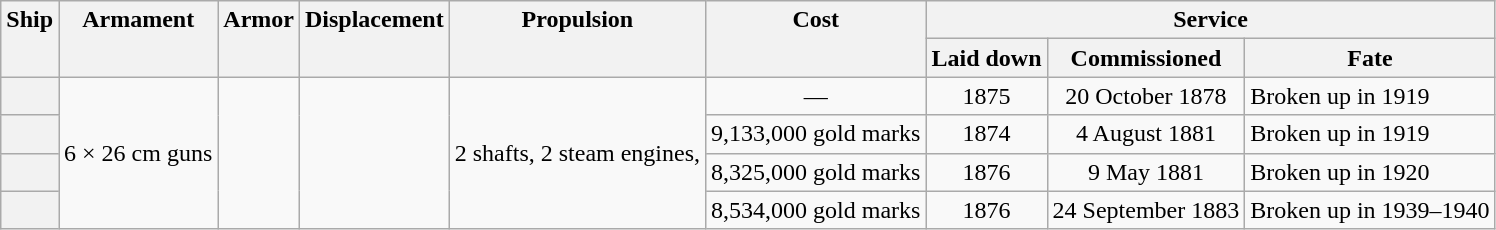<table class="wikitable plainrowheaders" style="text-align: center">
<tr valign="top">
<th scope="col" rowspan="2">Ship</th>
<th scope="col" rowspan="2">Armament</th>
<th scope="col" rowspan="2">Armor</th>
<th scope="col" rowspan="2">Displacement</th>
<th scope="col" rowspan="2">Propulsion</th>
<th scope="col" rowspan="2">Cost</th>
<th scope="col" colspan="3">Service</th>
</tr>
<tr valign="top">
<th scope="col">Laid down</th>
<th scope="col">Commissioned</th>
<th scope="col">Fate</th>
</tr>
<tr valign="center">
<th scope="row"></th>
<td rowspan="4">6 × 26 cm guns</td>
<td rowspan="4"></td>
<td rowspan="4"></td>
<td rowspan="4">2 shafts, 2 steam engines, </td>
<td>—</td>
<td>1875</td>
<td>20 October 1878</td>
<td style="text-align: left;">Broken up in 1919</td>
</tr>
<tr valign="top">
<th scope="row"></th>
<td>9,133,000 gold marks</td>
<td>1874</td>
<td>4 August 1881</td>
<td style="text-align: left;">Broken up in 1919</td>
</tr>
<tr valign="top">
<th scope="row"></th>
<td>8,325,000 gold marks</td>
<td>1876</td>
<td>9 May 1881</td>
<td style="text-align: left;">Broken up in 1920</td>
</tr>
<tr valign="top">
<th scope="row"></th>
<td>8,534,000 gold marks</td>
<td>1876</td>
<td>24 September 1883</td>
<td style="text-align: left;">Broken up in 1939–1940</td>
</tr>
</table>
